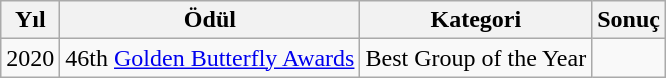<table class="wikitable">
<tr>
<th>Yıl</th>
<th>Ödül</th>
<th>Kategori</th>
<th>Sonuç</th>
</tr>
<tr>
<td>2020</td>
<td>46th <a href='#'>Golden Butterfly Awards</a></td>
<td>Best Group of the Year</td>
<td></td>
</tr>
</table>
